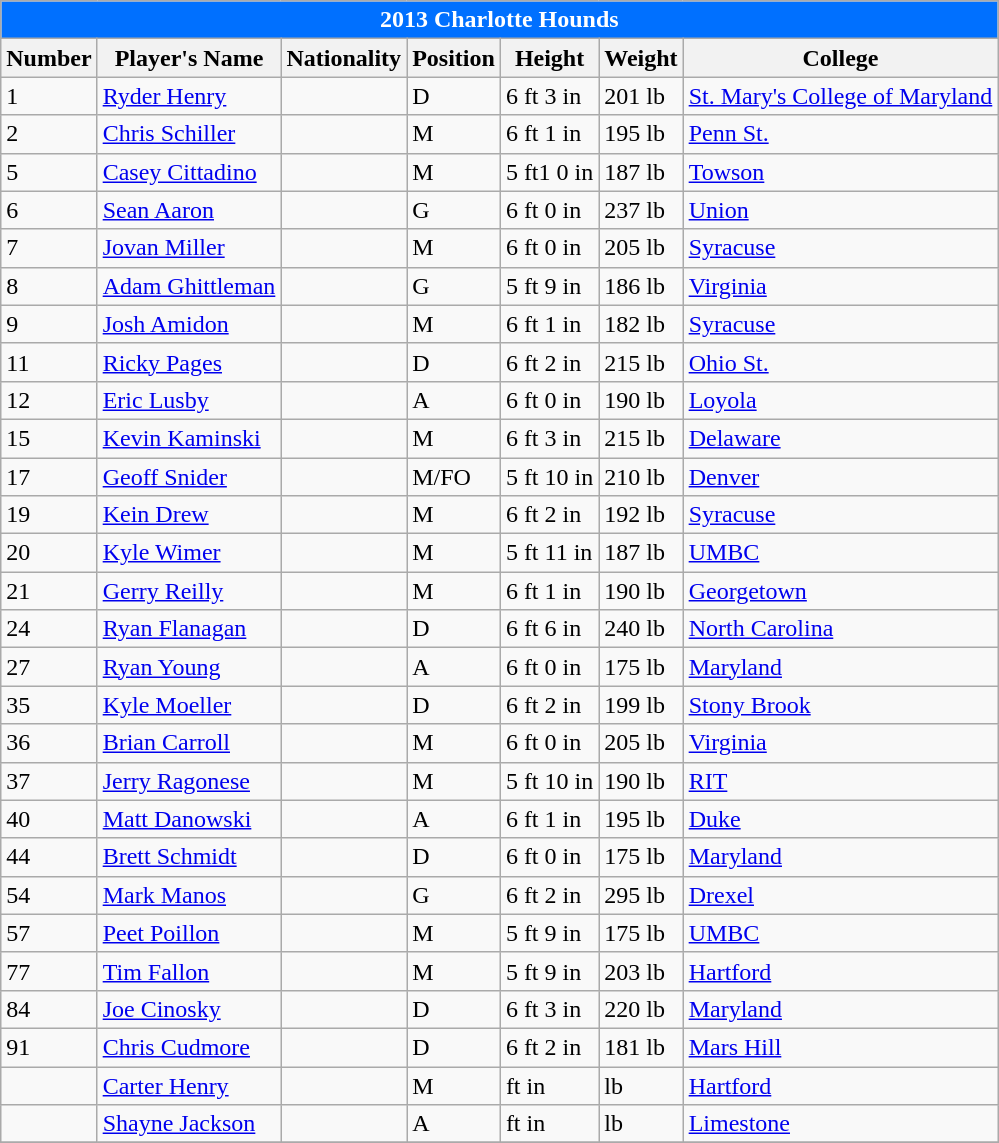<table class="wikitable">
<tr>
<th colspan=7 style="background:#0070FF;color:white;">2013 Charlotte Hounds</th>
</tr>
<tr>
<th>Number</th>
<th>Player's Name</th>
<th>Nationality</th>
<th>Position</th>
<th>Height</th>
<th>Weight</th>
<th>College</th>
</tr>
<tr>
<td>1</td>
<td><a href='#'>Ryder Henry</a></td>
<td></td>
<td>D</td>
<td>6 ft 3 in</td>
<td>201 lb</td>
<td><a href='#'>St. Mary's College of Maryland</a></td>
</tr>
<tr>
<td>2</td>
<td><a href='#'>Chris Schiller</a></td>
<td></td>
<td>M</td>
<td>6 ft 1 in</td>
<td>195 lb</td>
<td><a href='#'>Penn St.</a></td>
</tr>
<tr>
<td>5</td>
<td><a href='#'>Casey Cittadino</a></td>
<td></td>
<td>M</td>
<td>5 ft1 0 in</td>
<td>187 lb</td>
<td><a href='#'>Towson</a></td>
</tr>
<tr>
<td>6</td>
<td><a href='#'>Sean Aaron</a></td>
<td></td>
<td>G</td>
<td>6 ft 0 in</td>
<td>237 lb</td>
<td><a href='#'>Union</a></td>
</tr>
<tr>
<td>7</td>
<td><a href='#'>Jovan Miller</a></td>
<td></td>
<td>M</td>
<td>6 ft 0 in</td>
<td>205 lb</td>
<td><a href='#'>Syracuse</a></td>
</tr>
<tr>
<td>8</td>
<td><a href='#'>Adam Ghittleman</a></td>
<td></td>
<td>G</td>
<td>5 ft 9 in</td>
<td>186 lb</td>
<td><a href='#'>Virginia</a></td>
</tr>
<tr>
<td>9</td>
<td><a href='#'>Josh Amidon</a></td>
<td></td>
<td>M</td>
<td>6 ft 1 in</td>
<td>182 lb</td>
<td><a href='#'>Syracuse</a></td>
</tr>
<tr>
<td>11</td>
<td><a href='#'>Ricky Pages</a></td>
<td></td>
<td>D</td>
<td>6 ft 2 in</td>
<td>215 lb</td>
<td><a href='#'>Ohio St.</a></td>
</tr>
<tr>
<td>12</td>
<td><a href='#'>Eric Lusby</a></td>
<td></td>
<td>A</td>
<td>6 ft 0 in</td>
<td>190 lb</td>
<td><a href='#'>Loyola</a></td>
</tr>
<tr>
<td>15</td>
<td><a href='#'>Kevin Kaminski</a></td>
<td></td>
<td>M</td>
<td>6 ft 3 in</td>
<td>215 lb</td>
<td><a href='#'>Delaware</a></td>
</tr>
<tr>
<td>17</td>
<td><a href='#'>Geoff Snider</a></td>
<td></td>
<td>M/FO</td>
<td>5 ft 10 in</td>
<td>210 lb</td>
<td><a href='#'>Denver</a></td>
</tr>
<tr>
<td>19</td>
<td><a href='#'>Kein Drew</a></td>
<td></td>
<td>M</td>
<td>6 ft 2 in</td>
<td>192 lb</td>
<td><a href='#'>Syracuse</a></td>
</tr>
<tr>
<td>20</td>
<td><a href='#'>Kyle Wimer</a></td>
<td></td>
<td>M</td>
<td>5 ft 11 in</td>
<td>187 lb</td>
<td><a href='#'>UMBC</a></td>
</tr>
<tr>
<td>21</td>
<td><a href='#'>Gerry Reilly</a></td>
<td></td>
<td>M</td>
<td>6 ft 1 in</td>
<td>190 lb</td>
<td><a href='#'>Georgetown</a></td>
</tr>
<tr>
<td>24</td>
<td><a href='#'>Ryan Flanagan</a></td>
<td></td>
<td>D</td>
<td>6 ft 6 in</td>
<td>240 lb</td>
<td><a href='#'>North Carolina</a></td>
</tr>
<tr>
<td>27</td>
<td><a href='#'>Ryan Young</a></td>
<td></td>
<td>A</td>
<td>6 ft 0 in</td>
<td>175 lb</td>
<td><a href='#'>Maryland</a></td>
</tr>
<tr>
<td>35</td>
<td><a href='#'>Kyle Moeller</a></td>
<td></td>
<td>D</td>
<td>6 ft 2 in</td>
<td>199 lb</td>
<td><a href='#'>Stony Brook</a></td>
</tr>
<tr>
<td>36</td>
<td><a href='#'>Brian Carroll</a></td>
<td></td>
<td>M</td>
<td>6 ft 0 in</td>
<td>205 lb</td>
<td><a href='#'>Virginia</a></td>
</tr>
<tr>
<td>37</td>
<td><a href='#'>Jerry Ragonese</a></td>
<td></td>
<td>M</td>
<td>5 ft 10 in</td>
<td>190 lb</td>
<td><a href='#'>RIT</a></td>
</tr>
<tr>
<td>40</td>
<td><a href='#'>Matt Danowski</a></td>
<td></td>
<td>A</td>
<td>6 ft 1 in</td>
<td>195 lb</td>
<td><a href='#'>Duke</a></td>
</tr>
<tr>
<td>44</td>
<td><a href='#'>Brett Schmidt</a></td>
<td></td>
<td>D</td>
<td>6 ft 0 in</td>
<td>175 lb</td>
<td><a href='#'>Maryland</a></td>
</tr>
<tr>
<td>54</td>
<td><a href='#'>Mark Manos</a></td>
<td></td>
<td>G</td>
<td>6 ft 2 in</td>
<td>295 lb</td>
<td><a href='#'>Drexel</a></td>
</tr>
<tr>
<td>57</td>
<td><a href='#'>Peet Poillon</a></td>
<td></td>
<td>M</td>
<td>5 ft 9 in</td>
<td>175 lb</td>
<td><a href='#'>UMBC</a></td>
</tr>
<tr>
<td>77</td>
<td><a href='#'>Tim Fallon</a></td>
<td></td>
<td>M</td>
<td>5 ft 9 in</td>
<td>203 lb</td>
<td><a href='#'>Hartford</a></td>
</tr>
<tr>
<td>84</td>
<td><a href='#'>Joe Cinosky</a></td>
<td></td>
<td>D</td>
<td>6 ft 3 in</td>
<td>220 lb</td>
<td><a href='#'>Maryland</a></td>
</tr>
<tr>
<td>91</td>
<td><a href='#'>Chris Cudmore</a></td>
<td></td>
<td>D</td>
<td>6 ft 2 in</td>
<td>181 lb</td>
<td><a href='#'>Mars Hill</a></td>
</tr>
<tr>
<td></td>
<td><a href='#'>Carter Henry</a></td>
<td></td>
<td>M</td>
<td>ft  in</td>
<td>lb</td>
<td><a href='#'>Hartford</a></td>
</tr>
<tr>
<td></td>
<td><a href='#'>Shayne Jackson</a></td>
<td></td>
<td>A</td>
<td>ft  in</td>
<td>lb</td>
<td><a href='#'>Limestone</a></td>
</tr>
<tr>
</tr>
</table>
